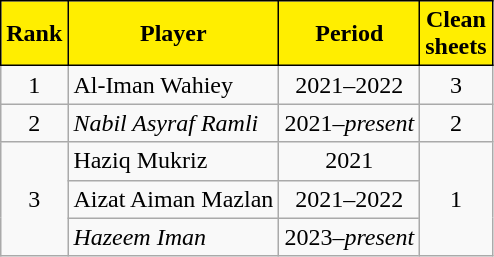<table class="wikitable" style="text-align:center;">
<tr>
<th style="background:#FFEE00; color:black; border:1px solid black;">Rank</th>
<th style="background:#FFEE00; color:black; border:1px solid black;">Player</th>
<th style="background:#FFEE00; color:black; border:1px solid black;">Period</th>
<th style="background:#FFEE00; color:black; border:1px solid black;">Clean<br>sheets</th>
</tr>
<tr>
<td>1</td>
<td align="left"> Al-Iman Wahiey</td>
<td>2021–2022</td>
<td>3</td>
</tr>
<tr>
<td>2</td>
<td align="left"> <em>Nabil Asyraf Ramli</em></td>
<td>2021–<em>present</em></td>
<td>2</td>
</tr>
<tr>
<td rowspan="3">3</td>
<td align="left"> Haziq Mukriz</td>
<td>2021</td>
<td rowspan="3">1</td>
</tr>
<tr>
<td align="left"> Aizat Aiman Mazlan</td>
<td>2021–2022</td>
</tr>
<tr>
<td align="left"> <em>Hazeem Iman</em></td>
<td>2023–<em>present</em></td>
</tr>
</table>
